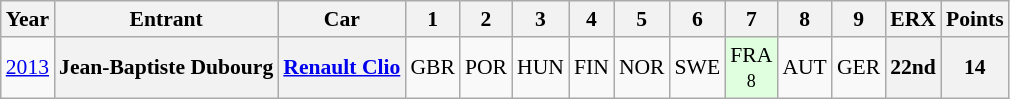<table class="wikitable" border="1" style="text-align:center; font-size:90%;">
<tr valign="top">
<th>Year</th>
<th>Entrant</th>
<th>Car</th>
<th>1</th>
<th>2</th>
<th>3</th>
<th>4</th>
<th>5</th>
<th>6</th>
<th>7</th>
<th>8</th>
<th>9</th>
<th>ERX</th>
<th>Points</th>
</tr>
<tr>
<td><a href='#'>2013</a></td>
<th>Jean-Baptiste Dubourg</th>
<th><a href='#'>Renault Clio</a></th>
<td>GBR<br><small></small></td>
<td>POR<br><small></small></td>
<td>HUN<br><small></small></td>
<td>FIN<br><small></small></td>
<td>NOR<br><small></small></td>
<td>SWE<br><small></small></td>
<td style="background:#dfffdf;">FRA<br><small>8</small></td>
<td>AUT<br><small></small></td>
<td>GER<br><small></small></td>
<th>22nd</th>
<th>14</th>
</tr>
</table>
